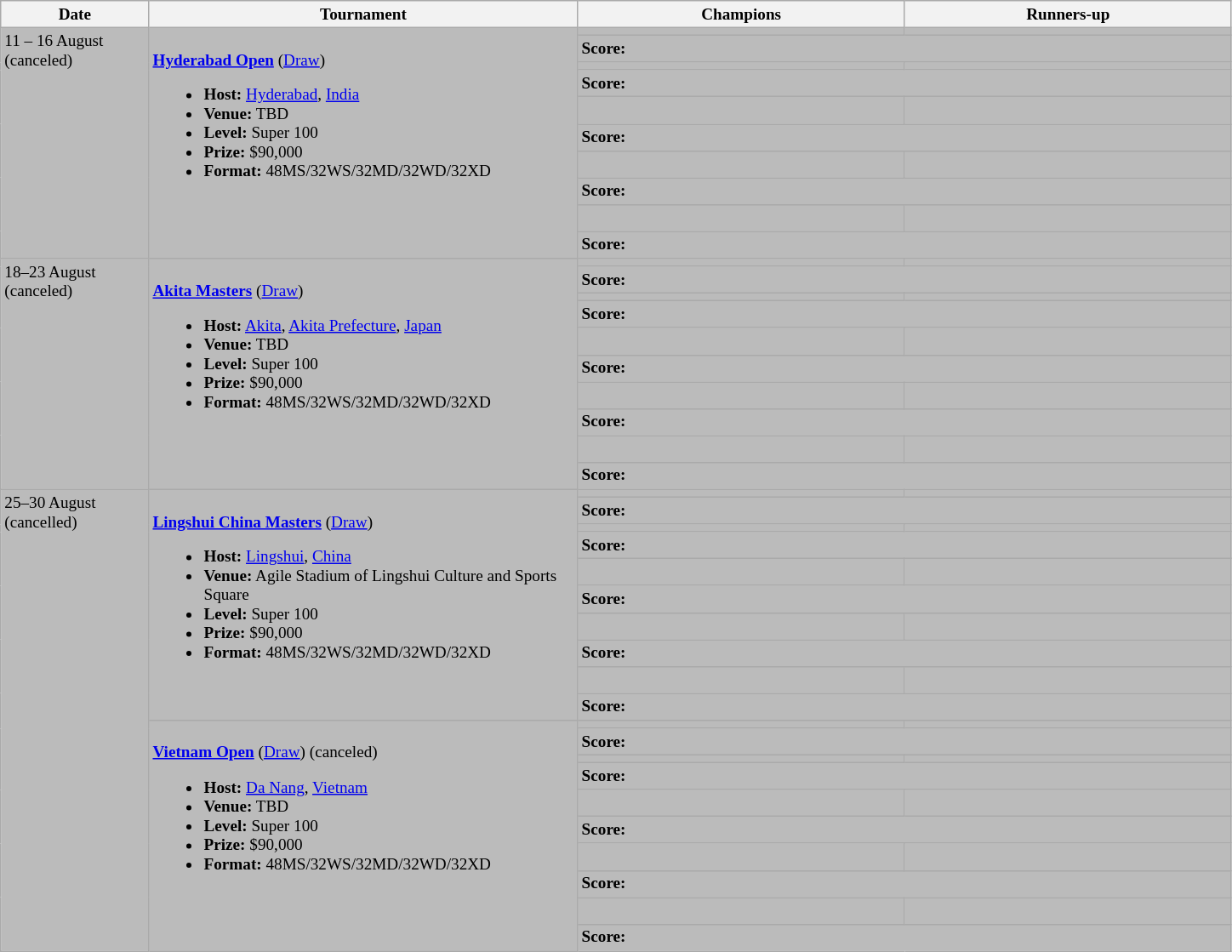<table class="wikitable" style="font-size:80%">
<tr>
<th width="110">Date</th>
<th width="330">Tournament</th>
<th width="250">Champions</th>
<th width="250">Runners-up</th>
</tr>
<tr valign="top" bgcolor="#BBBBBB">
<td rowspan="10">11 – 16 August (canceled)</td>
<td bgcolor="#BBBBBB" rowspan="10"><br><strong> <a href='#'>Hyderabad Open</a></strong> (<a href='#'>Draw</a>)<ul><li><strong>Host:</strong> <a href='#'>Hyderabad</a>, <a href='#'>India</a></li><li><strong>Venue:</strong> TBD</li><li><strong>Level:</strong> Super 100</li><li><strong>Prize:</strong> $90,000</li><li><strong>Format:</strong> 48MS/32WS/32MD/32WD/32XD</li></ul></td>
<td><strong> </strong></td>
<td></td>
</tr>
<tr bgcolor="#BBBBBB">
<td colspan="2"><strong>Score:</strong></td>
</tr>
<tr valign="top" bgcolor="#BBBBBB">
<td><strong> </strong></td>
<td></td>
</tr>
<tr bgcolor="#BBBBBB">
<td colspan="2"><strong>Score:</strong></td>
</tr>
<tr valign="top" bgcolor="#BBBBBB">
<td><strong> <br> </strong></td>
<td> <br></td>
</tr>
<tr bgcolor="#BBBBBB">
<td colspan="2"><strong>Score:</strong></td>
</tr>
<tr valign="top" bgcolor="#BBBBBB">
<td><strong> <br> </strong></td>
<td> <br></td>
</tr>
<tr bgcolor="#BBBBBB">
<td colspan="2"><strong>Score:</strong></td>
</tr>
<tr valign="top" bgcolor="#BBBBBB">
<td><strong> <br> </strong></td>
<td> <br></td>
</tr>
<tr bgcolor="#BBBBBB">
<td colspan="2"><strong>Score:</strong></td>
</tr>
<tr valign="top" bgcolor="#BBBBBB">
<td rowspan="10">18–23 August (canceled)</td>
<td bgcolor="#BBBBBB" rowspan="10"><br><strong> <a href='#'>Akita Masters</a></strong> (<a href='#'>Draw</a>)<ul><li><strong>Host:</strong> <a href='#'>Akita</a>, <a href='#'>Akita Prefecture</a>, <a href='#'>Japan</a></li><li><strong>Venue:</strong> TBD</li><li><strong>Level:</strong> Super 100</li><li><strong>Prize:</strong> $90,000</li><li><strong>Format:</strong> 48MS/32WS/32MD/32WD/32XD</li></ul></td>
<td><strong> </strong></td>
<td></td>
</tr>
<tr bgcolor="#BBBBBB">
<td colspan="2"><strong>Score:</strong></td>
</tr>
<tr valign="top" bgcolor="#BBBBBB">
<td><strong> </strong></td>
<td></td>
</tr>
<tr bgcolor="#BBBBBB">
<td colspan="2"><strong>Score:</strong></td>
</tr>
<tr valign="top" bgcolor="#BBBBBB">
<td><strong> <br> </strong></td>
<td> <br></td>
</tr>
<tr bgcolor="#BBBBBB">
<td colspan="2"><strong>Score:</strong></td>
</tr>
<tr valign="top" bgcolor="#BBBBBB">
<td><strong> <br> </strong></td>
<td> <br></td>
</tr>
<tr bgcolor="#BBBBBB">
<td colspan="2"><strong>Score:</strong></td>
</tr>
<tr valign="top" bgcolor="#BBBBBB">
<td><strong> <br> </strong></td>
<td> <br></td>
</tr>
<tr bgcolor="#BBBBBB">
<td colspan="2"><strong>Score:</strong></td>
</tr>
<tr valign="top" bgcolor="#BBBBBB">
<td rowspan="20">25–30 August (cancelled) </td>
<td bgcolor="#BBBBBB" rowspan="10"><br><strong> <a href='#'>Lingshui China Masters</a></strong> (<a href='#'>Draw</a>)<ul><li><strong>Host:</strong> <a href='#'>Lingshui</a>, <a href='#'>China</a></li><li><strong>Venue:</strong> Agile Stadium of Lingshui Culture and Sports Square</li><li><strong>Level:</strong> Super 100</li><li><strong>Prize:</strong> $90,000</li><li><strong>Format:</strong> 48MS/32WS/32MD/32WD/32XD</li></ul></td>
<td><strong> </strong></td>
<td></td>
</tr>
<tr bgcolor="#BBBBBB">
<td colspan="2"><strong>Score:</strong></td>
</tr>
<tr valign="top" bgcolor="#BBBBBB">
<td><strong> </strong></td>
<td></td>
</tr>
<tr bgcolor="#BBBBBB">
<td colspan="2"><strong>Score:</strong></td>
</tr>
<tr valign="top" bgcolor="#BBBBBB">
<td><strong> <br> </strong></td>
<td> <br></td>
</tr>
<tr bgcolor="#BBBBBB">
<td colspan="2"><strong>Score:</strong></td>
</tr>
<tr valign="top" bgcolor="#BBBBBB">
<td><strong> <br> </strong></td>
<td> <br></td>
</tr>
<tr bgcolor="#BBBBBB">
<td colspan="2"><strong>Score:</strong></td>
</tr>
<tr valign="top" bgcolor="#BBBBBB">
<td><strong> <br> </strong></td>
<td> <br></td>
</tr>
<tr bgcolor="#BBBBBB">
<td colspan="2"><strong>Score:</strong></td>
</tr>
<tr valign="top" bgcolor="#BBBBBB">
<td bgcolor="#BBBBBB" rowspan="10"><br><strong> <a href='#'>Vietnam Open</a></strong> (<a href='#'>Draw</a>) (canceled)<ul><li><strong>Host:</strong> <a href='#'>Da Nang</a>, <a href='#'>Vietnam</a></li><li><strong>Venue:</strong> TBD</li><li><strong>Level:</strong> Super 100</li><li><strong>Prize:</strong> $90,000</li><li><strong>Format:</strong> 48MS/32WS/32MD/32WD/32XD</li></ul></td>
<td><strong> </strong></td>
<td></td>
</tr>
<tr bgcolor="#BBBBBB">
<td colspan="2"><strong>Score:</strong></td>
</tr>
<tr valign="top" bgcolor="#BBBBBB">
<td><strong> </strong></td>
<td></td>
</tr>
<tr bgcolor="#BBBBBB">
<td colspan="2"><strong>Score:</strong></td>
</tr>
<tr valign="top" bgcolor="#BBBBBB">
<td><strong> <br> </strong></td>
<td> <br></td>
</tr>
<tr bgcolor="#BBBBBB">
<td colspan="2"><strong>Score:</strong></td>
</tr>
<tr valign="top" bgcolor="#BBBBBB">
<td><strong> <br> </strong></td>
<td> <br></td>
</tr>
<tr bgcolor="#BBBBBB">
<td colspan="2"><strong>Score:</strong></td>
</tr>
<tr valign="top" bgcolor="#BBBBBB">
<td><strong> <br> </strong></td>
<td> <br></td>
</tr>
<tr bgcolor="#BBBBBB">
<td colspan="2"><strong>Score:</strong></td>
</tr>
</table>
